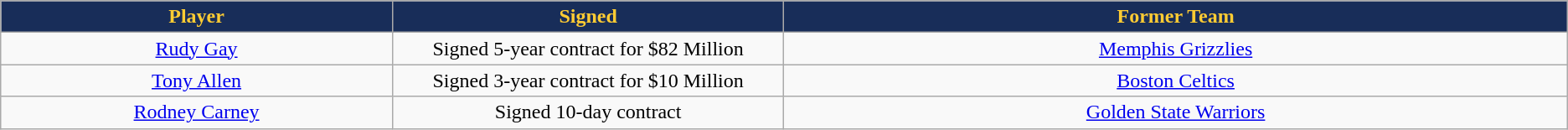<table class="wikitable sortable sortable">
<tr>
<th style="background:#182d59; color:#fc3; width:10%;">Player</th>
<th style="background:#182d59; color:#fc3; width:10%;">Signed</th>
<th style="background:#182d59; color:#fc3; width:20%;">Former Team</th>
</tr>
<tr style="text-align: center">
<td><a href='#'>Rudy Gay</a></td>
<td>Signed 5-year contract for $82 Million</td>
<td><a href='#'>Memphis Grizzlies</a></td>
</tr>
<tr style="text-align: center">
<td><a href='#'>Tony Allen</a></td>
<td>Signed 3-year contract for $10 Million</td>
<td><a href='#'>Boston Celtics</a></td>
</tr>
<tr style="text-align: center">
<td><a href='#'>Rodney Carney</a></td>
<td>Signed 10-day contract</td>
<td><a href='#'>Golden State Warriors</a></td>
</tr>
</table>
